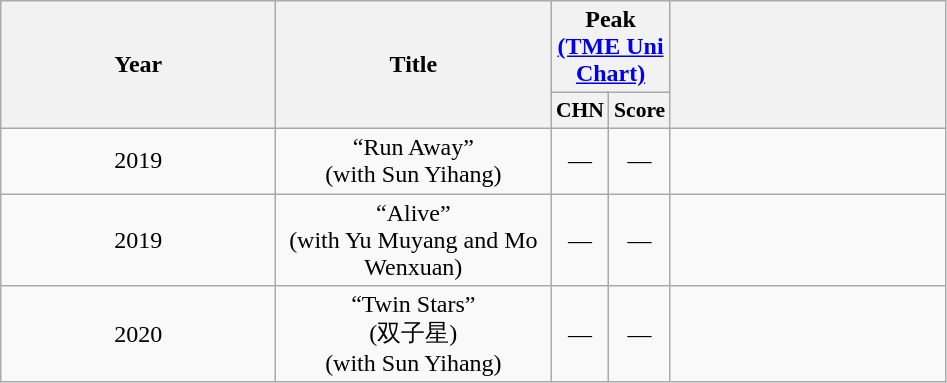<table class="wikitable plainrowheaders" style="text-align:center;">
<tr>
<th scope="col" rowspan="2" style="width:11em;">Year</th>
<th scope="col" rowspan="2" style="width:11em;">Title</th>
<th scope="col" colspan="2">Peak <br><a href='#'>(TME Uni Chart)</a></th>
<th scope="col" rowspan="2" style="width:11em;"></th>
</tr>
<tr>
<th scope="col" style="width:2em;font-size:90%;">CHN</th>
<th scope="col" style="width:2em;font-size:90%;">Score</th>
</tr>
<tr |->
<td>2019</td>
<td>“Run Away”<br>(with Sun Yihang)</td>
<td style="text-align:center">—</td>
<td style="text-align:center">—</td>
<td></td>
</tr>
<tr>
<td>2019</td>
<td>“Alive”<br>(with Yu Muyang and Mo Wenxuan)</td>
<td style="text-align:center">—</td>
<td style="text-align:center">—</td>
<td></td>
</tr>
<tr>
<td>2020</td>
<td>“Twin Stars”<br> (双子星)<br>(with Sun Yihang)</td>
<td style="text-align:center">—</td>
<td style="text-align:center">—</td>
<td></td>
</tr>
</table>
